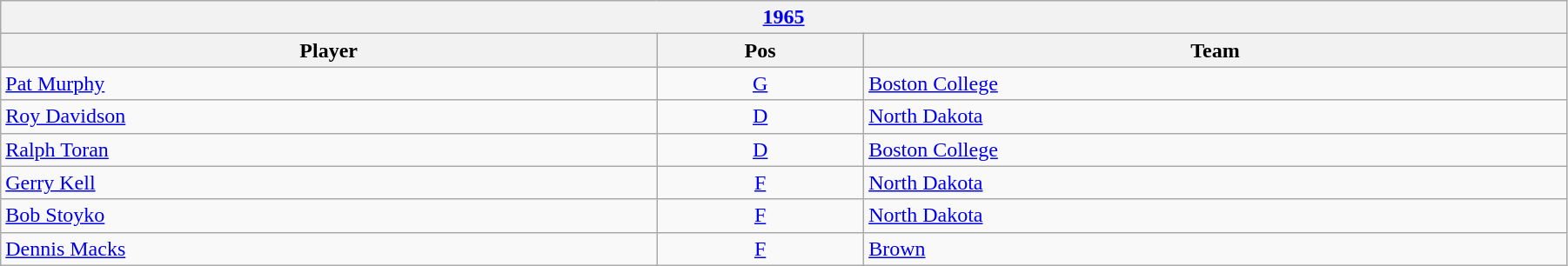<table class="wikitable" width=95%>
<tr>
<th colspan=3><a href='#'>1965</a></th>
</tr>
<tr>
<th>Player</th>
<th>Pos</th>
<th>Team</th>
</tr>
<tr>
<td><a href='#'>Pat Murphy</a></td>
<td style="text-align:center;"><a href='#'>G</a></td>
<td><a href='#'>Boston College</a></td>
</tr>
<tr>
<td><a href='#'>Roy Davidson</a></td>
<td style="text-align:center;"><a href='#'>D</a></td>
<td><a href='#'>North Dakota</a></td>
</tr>
<tr>
<td><a href='#'>Ralph Toran</a></td>
<td style="text-align:center;"><a href='#'>D</a></td>
<td><a href='#'>Boston College</a></td>
</tr>
<tr>
<td><a href='#'>Gerry Kell</a></td>
<td style="text-align:center;"><a href='#'>F</a></td>
<td><a href='#'>North Dakota</a></td>
</tr>
<tr>
<td><a href='#'>Bob Stoyko</a></td>
<td style="text-align:center;"><a href='#'>F</a></td>
<td><a href='#'>North Dakota</a></td>
</tr>
<tr>
<td><a href='#'>Dennis Macks</a></td>
<td style="text-align:center;"><a href='#'>F</a></td>
<td><a href='#'>Brown</a></td>
</tr>
</table>
